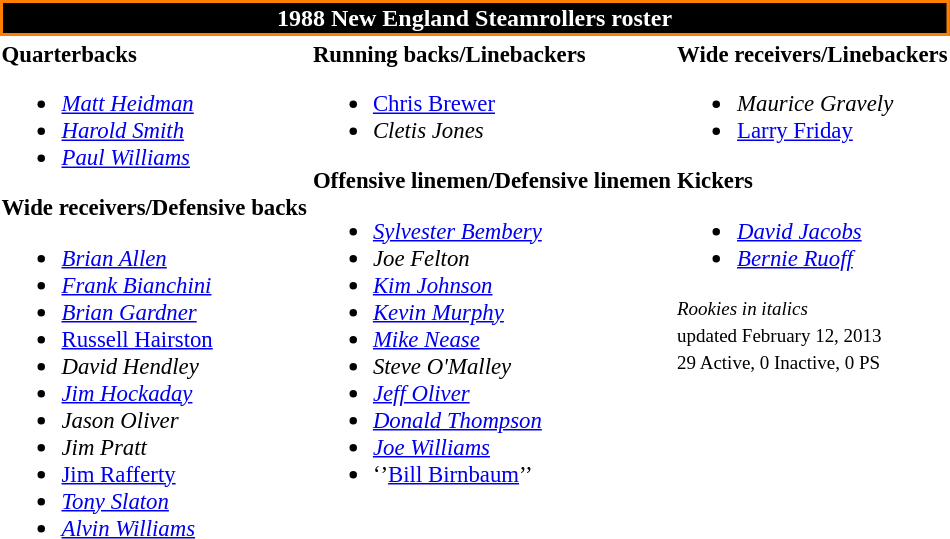<table class="toccolours" style="text-align: left">
<tr>
<th colspan="7" style="background:black; border:2px solid #FF7F00; color:white; text-align:center;">1988 New England Steamrollers roster</th>
</tr>
<tr>
<td style="font-size: 95%;" valign="top"><strong>Quarterbacks</strong><br><ul><li> <em><a href='#'>Matt Heidman</a></em></li><li> <em><a href='#'>Harold Smith</a></em></li><li> <em><a href='#'>Paul Williams</a></em></li></ul><strong>Wide receivers/Defensive backs</strong><ul><li> <em><a href='#'>Brian Allen</a></em></li><li> <em><a href='#'>Frank Bianchini</a></em></li><li> <em><a href='#'>Brian Gardner</a></em></li><li> <a href='#'>Russell Hairston</a></li><li> <em>David Hendley</em></li><li> <em><a href='#'>Jim Hockaday</a></em></li><li> <em>Jason Oliver</em></li><li> <em>Jim Pratt</em></li><li> <a href='#'>Jim Rafferty</a></li><li> <em><a href='#'>Tony Slaton</a></em></li><li> <em><a href='#'>Alvin Williams</a></em></li></ul></td>
<td style="font-size: 95%;" valign="top"><strong>Running backs/Linebackers</strong><br><ul><li> <a href='#'>Chris Brewer</a></li><li> <em>Cletis Jones</em></li></ul><strong>Offensive linemen/Defensive linemen</strong><ul><li> <em><a href='#'>Sylvester Bembery</a></em></li><li> <em>Joe Felton</em></li><li> <em><a href='#'>Kim Johnson</a></em></li><li> <em><a href='#'>Kevin Murphy</a></em></li><li> <em><a href='#'>Mike Nease</a></em></li><li> <em>Steve O'Malley</em></li><li> <em><a href='#'>Jeff Oliver</a></em></li><li> <em><a href='#'>Donald Thompson</a></em></li><li> <em><a href='#'>Joe Williams</a></em></li><li> ‘’<a href='#'>Bill Birnbaum</a>’’</li></ul></td>
<td style="font-size: 95%;" valign="top"><strong>Wide receivers/Linebackers</strong><br><ul><li> <em>Maurice Gravely</em></li><li> <a href='#'>Larry Friday</a></li></ul><strong>Kickers</strong><ul><li> <em><a href='#'>David Jacobs</a></em></li><li> <em><a href='#'>Bernie Ruoff</a></em></li></ul><small><em>Rookies in italics</em><br> updated February 12, 2013</small><br>
<small>29 Active, 0 Inactive, 0 PS</small></td>
</tr>
<tr>
</tr>
</table>
